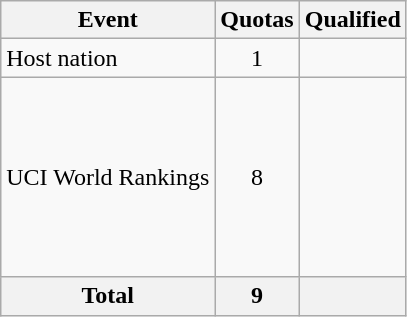<table class="wikitable">
<tr>
<th>Event</th>
<th>Quotas</th>
<th>Qualified</th>
</tr>
<tr>
<td>Host nation</td>
<td style="text-align:center;">1</td>
<td></td>
</tr>
<tr>
<td>UCI World Rankings</td>
<td style="text-align:center;">8</td>
<td><br><br><br><br><br><br><br></td>
</tr>
<tr>
<th>Total</th>
<th>9</th>
<th></th>
</tr>
</table>
